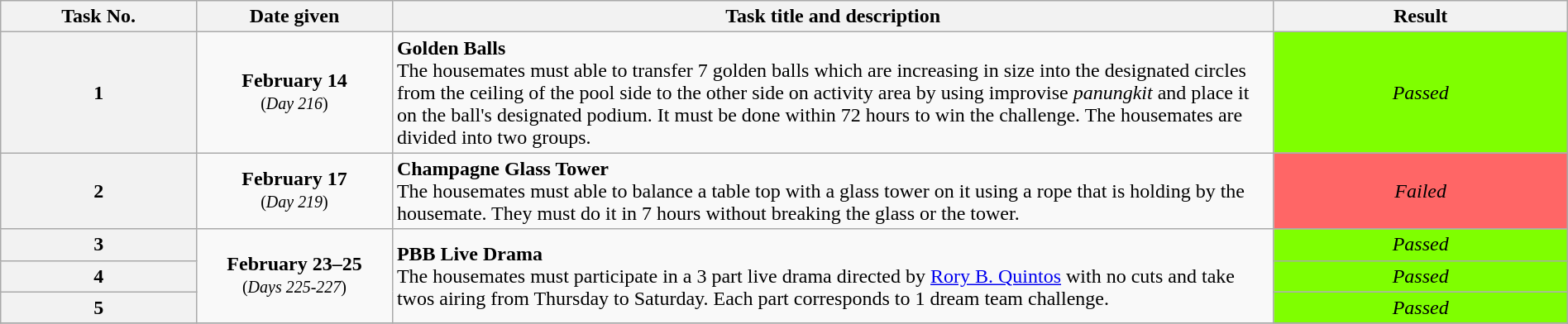<table class="wikitable" style="text-align:center; font-size:100%; line-height:18px;" width="100%">
<tr>
<th style="width: 10%;">Task No.</th>
<th style="width: 10%;">Date given</th>
<th style="width: 45%;">Task title and description</th>
<th style="width: 15%;">Result</th>
</tr>
<tr>
<th>1</th>
<td><strong>February 14</strong><br><small>(<em>Day 216</em>)</small></td>
<td align="left"><strong>Golden Balls</strong> <br>The housemates must able to transfer 7 golden balls which are increasing in size into the designated circles from the ceiling of the pool side to the other side on activity area by using improvise <em>panungkit</em> and place it on the ball's designated podium. It must be done within 72 hours to win the challenge. The housemates are divided into two groups.</td>
<td style="background:#7FFF00;"><em>Passed</em></td>
</tr>
<tr>
<th>2</th>
<td><strong>February 17</strong><br><small>(<em>Day 219</em>)</small></td>
<td align="left"><strong>Champagne Glass Tower</strong> <br>The housemates must able to balance a table top with a glass tower on it using a rope that is holding by the housemate. They must do it in 7 hours without breaking the glass or the tower.</td>
<td style="background:#FF6666;"><em>Failed</em></td>
</tr>
<tr>
<th>3</th>
<td rowspan="3"><strong>February 23–25</strong><br><small>(<em>Days 225-227</em>)</small></td>
<td rowspan="3" align="left"><strong>PBB Live Drama</strong> <br>The housemates must participate in a 3 part live drama directed by <a href='#'>Rory B. Quintos</a> with no cuts and take twos airing from Thursday to Saturday. Each part corresponds to 1 dream team challenge.</td>
<td style="background:#7FFF00;"><em>Passed</em></td>
</tr>
<tr>
<th>4</th>
<td style="background:#7FFF00;"><em>Passed</em></td>
</tr>
<tr>
<th>5</th>
<td style="background:#7FFF00;"><em>Passed</em></td>
</tr>
<tr>
</tr>
</table>
